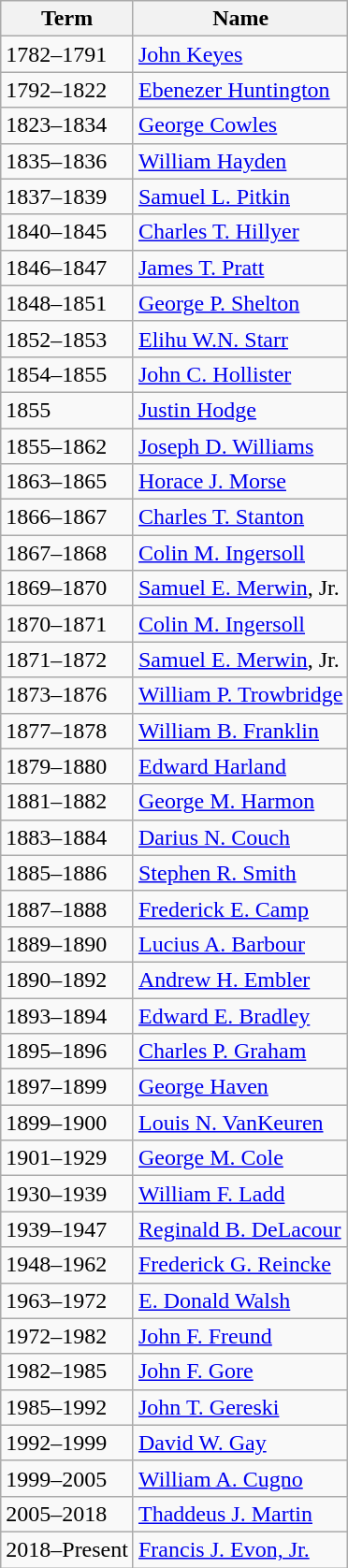<table class="wikitable">
<tr>
<th>Term</th>
<th>Name</th>
</tr>
<tr>
<td>1782–1791</td>
<td><a href='#'>John Keyes</a></td>
</tr>
<tr>
<td>1792–1822</td>
<td><a href='#'>Ebenezer Huntington</a></td>
</tr>
<tr>
<td>1823–1834</td>
<td><a href='#'>George Cowles</a></td>
</tr>
<tr>
<td>1835–1836</td>
<td><a href='#'>William Hayden</a></td>
</tr>
<tr>
<td>1837–1839</td>
<td><a href='#'>Samuel L. Pitkin</a></td>
</tr>
<tr>
<td>1840–1845</td>
<td><a href='#'>Charles T. Hillyer</a></td>
</tr>
<tr>
<td>1846–1847</td>
<td><a href='#'>James T. Pratt</a></td>
</tr>
<tr>
<td>1848–1851</td>
<td><a href='#'>George P. Shelton</a></td>
</tr>
<tr>
<td>1852–1853</td>
<td><a href='#'>Elihu W.N. Starr</a></td>
</tr>
<tr>
<td>1854–1855</td>
<td><a href='#'>John C. Hollister</a></td>
</tr>
<tr>
<td>1855</td>
<td><a href='#'>Justin Hodge</a></td>
</tr>
<tr>
<td>1855–1862</td>
<td><a href='#'>Joseph D. Williams</a></td>
</tr>
<tr>
<td>1863–1865</td>
<td><a href='#'>Horace J. Morse</a></td>
</tr>
<tr>
<td>1866–1867</td>
<td><a href='#'>Charles T. Stanton</a></td>
</tr>
<tr>
<td>1867–1868</td>
<td><a href='#'>Colin M. Ingersoll</a></td>
</tr>
<tr>
<td>1869–1870</td>
<td><a href='#'>Samuel E. Merwin</a>, Jr.</td>
</tr>
<tr>
<td>1870–1871</td>
<td><a href='#'>Colin M. Ingersoll</a></td>
</tr>
<tr>
<td>1871–1872</td>
<td><a href='#'>Samuel E. Merwin</a>, Jr.</td>
</tr>
<tr>
<td>1873–1876</td>
<td><a href='#'>William P. Trowbridge</a></td>
</tr>
<tr>
<td>1877–1878</td>
<td><a href='#'>William B. Franklin</a></td>
</tr>
<tr>
<td>1879–1880</td>
<td><a href='#'>Edward Harland</a></td>
</tr>
<tr>
<td>1881–1882</td>
<td><a href='#'>George M. Harmon</a></td>
</tr>
<tr>
<td>1883–1884</td>
<td><a href='#'>Darius N. Couch</a></td>
</tr>
<tr>
<td>1885–1886</td>
<td><a href='#'>Stephen R. Smith</a></td>
</tr>
<tr>
<td>1887–1888</td>
<td><a href='#'>Frederick E. Camp</a></td>
</tr>
<tr>
<td>1889–1890</td>
<td><a href='#'>Lucius A. Barbour</a></td>
</tr>
<tr>
<td>1890–1892</td>
<td><a href='#'>Andrew H. Embler</a></td>
</tr>
<tr>
<td>1893–1894</td>
<td><a href='#'>Edward E. Bradley</a></td>
</tr>
<tr>
<td>1895–1896</td>
<td><a href='#'>Charles P. Graham</a></td>
</tr>
<tr>
<td>1897–1899</td>
<td><a href='#'>George Haven</a></td>
</tr>
<tr>
<td>1899–1900</td>
<td><a href='#'>Louis N. VanKeuren</a></td>
</tr>
<tr>
<td>1901–1929</td>
<td><a href='#'>George M. Cole</a></td>
</tr>
<tr>
<td>1930–1939</td>
<td><a href='#'>William F. Ladd</a></td>
</tr>
<tr>
<td>1939–1947</td>
<td><a href='#'>Reginald B. DeLacour</a></td>
</tr>
<tr>
<td>1948–1962</td>
<td><a href='#'>Frederick G. Reincke</a></td>
</tr>
<tr>
<td>1963–1972</td>
<td><a href='#'>E. Donald Walsh</a></td>
</tr>
<tr>
<td>1972–1982</td>
<td><a href='#'>John F. Freund</a></td>
</tr>
<tr>
<td>1982–1985</td>
<td><a href='#'>John F. Gore</a></td>
</tr>
<tr>
<td>1985–1992</td>
<td><a href='#'>John T. Gereski</a></td>
</tr>
<tr>
<td>1992–1999</td>
<td><a href='#'>David W. Gay</a></td>
</tr>
<tr>
<td>1999–2005</td>
<td><a href='#'>William A. Cugno</a></td>
</tr>
<tr>
<td>2005–2018</td>
<td><a href='#'>Thaddeus J. Martin</a></td>
</tr>
<tr>
<td>2018–Present</td>
<td><a href='#'>Francis J. Evon, Jr.</a></td>
</tr>
</table>
